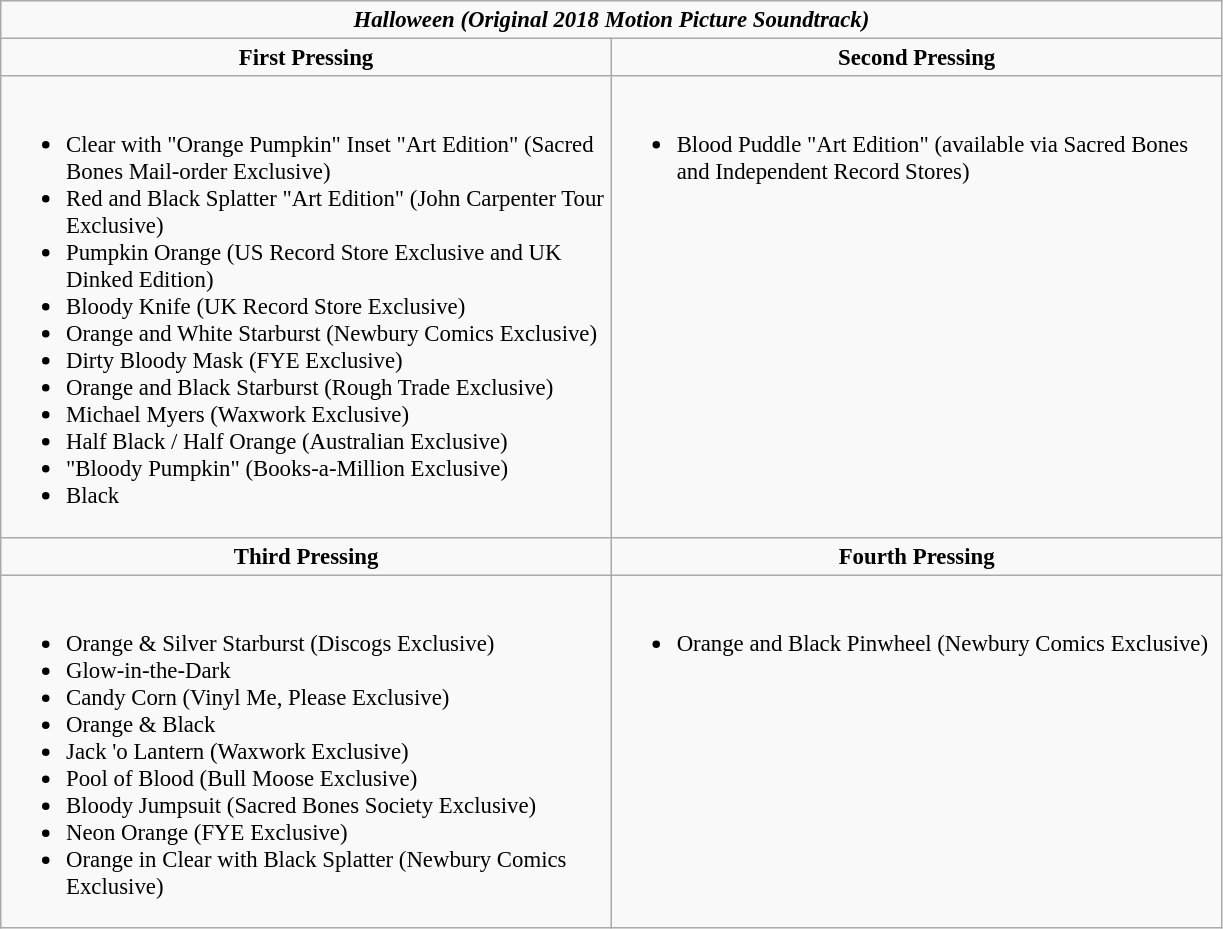<table class="wikitable" style="margin: 0 1em 0 0; border: 1px #aaa solid; border-collapse: collapse; font-size: 95%; text-align:center;" cellspacing="0" cellpadding="2" border="2">
<tr>
<td colspan="2"><strong><em>Halloween (Original 2018 Motion Picture Soundtrack)</em></strong></td>
</tr>
<tr style="vertical-align:top; text-align:center;">
<td style="width:400px;"><strong>First Pressing</strong></td>
<td style="width:400px;"><strong>Second Pressing</strong></td>
</tr>
<tr valign="top">
<td style="text-align:left;"><br><ul><li>Clear with "Orange Pumpkin" Inset "Art Edition" (Sacred Bones Mail-order Exclusive)</li><li>Red and Black Splatter "Art Edition" (John Carpenter Tour Exclusive)</li><li>Pumpkin Orange (US Record Store Exclusive and UK Dinked Edition)</li><li>Bloody Knife (UK Record Store Exclusive)</li><li>Orange and White Starburst (Newbury Comics Exclusive)</li><li>Dirty Bloody Mask (FYE Exclusive)</li><li>Orange and Black Starburst (Rough Trade Exclusive)</li><li>Michael Myers (Waxwork Exclusive)</li><li>Half Black / Half Orange (Australian Exclusive)</li><li>"Bloody Pumpkin" (Books-a-Million Exclusive)</li><li>Black</li></ul></td>
<td style="text-align:left;"><br><ul><li>Blood Puddle "Art Edition" (available via Sacred Bones and Independent Record Stores)</li></ul></td>
</tr>
<tr style="vertical-align:top; text-align:center;">
<td style="width:400px;"><strong>Third Pressing</strong></td>
<td style="width:400px;"><strong>Fourth Pressing</strong></td>
</tr>
<tr valign="top">
<td style="text-align:left;"><br><ul><li>Orange & Silver Starburst (Discogs Exclusive)</li><li>Glow-in-the-Dark</li><li>Candy Corn (Vinyl Me, Please Exclusive)</li><li>Orange & Black</li><li>Jack 'o Lantern (Waxwork Exclusive)</li><li>Pool of Blood (Bull Moose Exclusive)</li><li>Bloody Jumpsuit (Sacred Bones Society Exclusive)</li><li>Neon Orange (FYE Exclusive)</li><li>Orange in Clear with Black Splatter (Newbury Comics Exclusive)</li></ul></td>
<td style="text-align:left;"><br><ul><li>Orange and Black Pinwheel (Newbury Comics Exclusive)</li></ul></td>
</tr>
</table>
